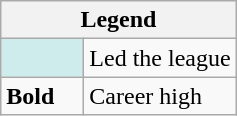<table class="wikitable mw-collapsible">
<tr>
<th colspan="2">Legend</th>
</tr>
<tr>
<td style="background:#cfecec; width:3em;"></td>
<td>Led the league</td>
</tr>
<tr>
<td><strong>Bold</strong></td>
<td>Career high</td>
</tr>
</table>
